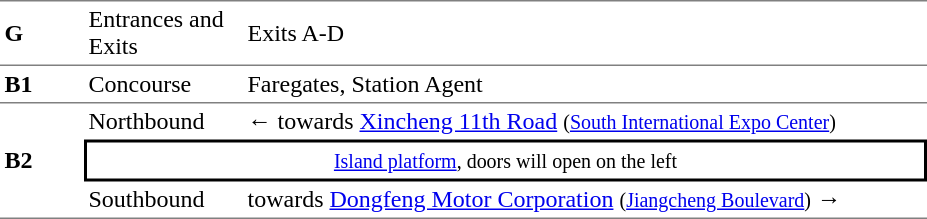<table table border=0 cellspacing=0 cellpadding=3>
<tr>
<td style="border-top:solid 1px gray;border-bottom:solid 1px gray;" width=50><strong>G</strong></td>
<td style="border-top:solid 1px gray;border-bottom:solid 1px gray;" width=100>Entrances and Exits</td>
<td style="border-top:solid 1px gray;border-bottom:solid 1px gray;" width=450>Exits A-D</td>
</tr>
<tr>
<td style="border-top:solid 0px gray;border-bottom:solid 1px gray;" width=50><strong>B1</strong></td>
<td style="border-top:solid 0px gray;border-bottom:solid 1px gray;" width=100>Concourse</td>
<td style="border-top:solid 0px gray;border-bottom:solid 1px gray;" width=450>Faregates, Station Agent</td>
</tr>
<tr>
<td style="border-bottom:solid 1px gray;" rowspan=3><strong>B2</strong></td>
<td>Northbound</td>
<td>←  towards <a href='#'>Xincheng 11th Road</a> <small>(<a href='#'>South International Expo Center</a>)</small></td>
</tr>
<tr>
<td style="border-right:solid 2px black;border-left:solid 2px black;border-top:solid 2px black;border-bottom:solid 2px black;text-align:center;" colspan=2><small><a href='#'>Island platform</a>, doors will open on the left</small></td>
</tr>
<tr>
<td style="border-bottom:solid 1px gray;">Southbound</td>
<td style="border-bottom:solid 1px gray;"> towards <a href='#'>Dongfeng Motor Corporation</a> <small>(<a href='#'>Jiangcheng Boulevard</a>)</small> →</td>
</tr>
</table>
